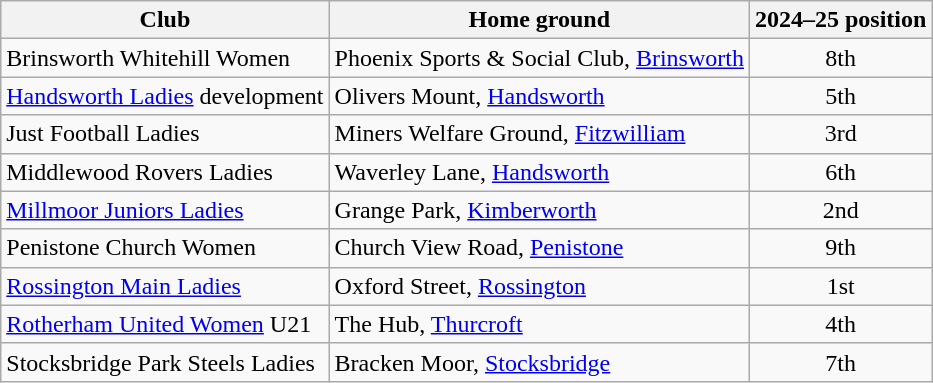<table class="wikitable sortable">
<tr>
<th>Club</th>
<th>Home ground</th>
<th>2024–25 position</th>
</tr>
<tr>
<td>Brinsworth Whitehill Women</td>
<td>Phoenix Sports & Social Club, <a href='#'>Brinsworth</a></td>
<td style="text-align:center;">8th</td>
</tr>
<tr>
<td><a href='#'>Handsworth Ladies</a> development</td>
<td>Olivers Mount, <a href='#'>Handsworth</a></td>
<td style="text-align:center;">5th</td>
</tr>
<tr>
<td>Just Football Ladies</td>
<td>Miners Welfare Ground, <a href='#'>Fitzwilliam</a></td>
<td style="text-align:center;">3rd</td>
</tr>
<tr>
<td>Middlewood Rovers Ladies</td>
<td>Waverley Lane, <a href='#'>Handsworth</a></td>
<td style="text-align:center;">6th</td>
</tr>
<tr>
<td><a href='#'>Millmoor Juniors Ladies</a></td>
<td>Grange Park, <a href='#'>Kimberworth</a></td>
<td style="text-align:center;">2nd</td>
</tr>
<tr>
<td>Penistone Church Women</td>
<td>Church View Road, <a href='#'>Penistone</a></td>
<td style="text-align:center;">9th</td>
</tr>
<tr>
<td><a href='#'>Rossington Main Ladies</a></td>
<td>Oxford Street, <a href='#'>Rossington</a></td>
<td style="text-align:center;">1st</td>
</tr>
<tr>
<td><a href='#'>Rotherham United Women</a> U21</td>
<td>The Hub, <a href='#'>Thurcroft</a></td>
<td style="text-align:center;">4th</td>
</tr>
<tr>
<td>Stocksbridge Park Steels Ladies</td>
<td>Bracken Moor, <a href='#'>Stocksbridge</a></td>
<td style="text-align:center;">7th</td>
</tr>
</table>
